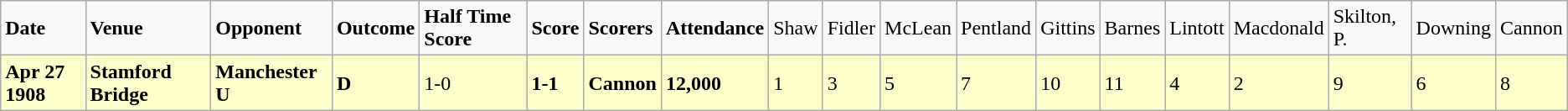<table class="wikitable">
<tr>
<td><strong>Date</strong></td>
<td><strong>Venue</strong></td>
<td><strong>Opponent</strong></td>
<td><strong>Outcome</strong></td>
<td><strong>Half Time Score</strong></td>
<td><strong>Score</strong></td>
<td><strong>Scorers</strong></td>
<td><strong>Attendance</strong></td>
<td>Shaw</td>
<td>Fidler</td>
<td>McLean</td>
<td>Pentland</td>
<td>Gittins</td>
<td>Barnes</td>
<td>Lintott</td>
<td>Macdonald</td>
<td>Skilton, P.</td>
<td>Downing</td>
<td>Cannon</td>
</tr>
<tr bgcolor="#FFFFCC">
<td><strong>Apr 27 1908</strong></td>
<td><strong>Stamford Bridge</strong></td>
<td><strong>Manchester U</strong></td>
<td><strong>D</strong></td>
<td>1-0</td>
<td><strong>1-1</strong></td>
<td><strong>Cannon</strong></td>
<td><strong>12,000</strong></td>
<td>1</td>
<td>3</td>
<td>5</td>
<td>7</td>
<td>10</td>
<td>11</td>
<td>4</td>
<td>2</td>
<td>9</td>
<td>6</td>
<td>8</td>
</tr>
</table>
